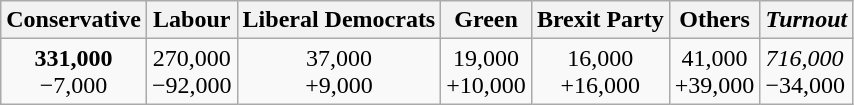<table class=wikitable>
<tr>
<th>Conservative</th>
<th>Labour</th>
<th>Liberal Democrats</th>
<th>Green</th>
<th>Brexit Party</th>
<th>Others</th>
<th><em>Turnout</em></th>
</tr>
<tr>
<td style="text-align:center;"><strong>331,000</strong><br>−7,000</td>
<td style="text-align:center;">270,000<br>−92,000</td>
<td style="text-align:center;">37,000<br>+9,000</td>
<td style="text-align:center;">19,000<br>+10,000</td>
<td style="text-align:center;">16,000<br>+16,000</td>
<td style="text-align:center;">41,000<br>+39,000</td>
<td><em>716,000</em><br>−34,000</td>
</tr>
</table>
